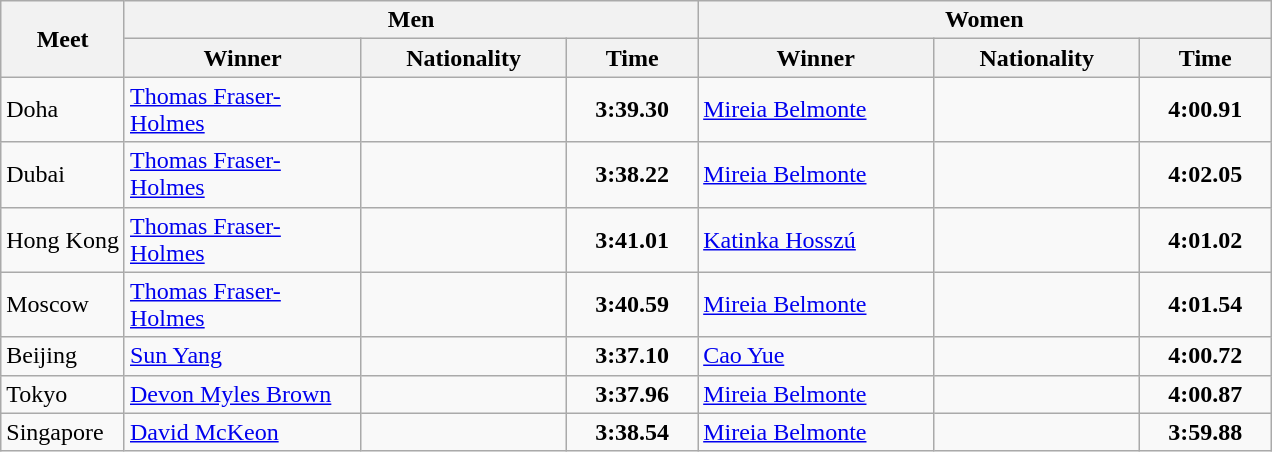<table class="wikitable">
<tr>
<th rowspan="2">Meet</th>
<th colspan="3">Men</th>
<th colspan="3">Women</th>
</tr>
<tr>
<th width=150>Winner</th>
<th width=130>Nationality</th>
<th width=80>Time</th>
<th width=150>Winner</th>
<th width=130>Nationality</th>
<th width=80>Time</th>
</tr>
<tr>
<td>Doha</td>
<td><a href='#'>Thomas Fraser-Holmes</a></td>
<td></td>
<td align=center><strong>3:39.30</strong></td>
<td><a href='#'>Mireia Belmonte</a></td>
<td></td>
<td align=center><strong>4:00.91</strong></td>
</tr>
<tr>
<td>Dubai</td>
<td><a href='#'>Thomas Fraser-Holmes</a></td>
<td></td>
<td align=center><strong>3:38.22</strong></td>
<td><a href='#'>Mireia Belmonte</a></td>
<td></td>
<td align=center><strong>4:02.05</strong></td>
</tr>
<tr>
<td>Hong Kong</td>
<td><a href='#'>Thomas Fraser-Holmes</a></td>
<td></td>
<td align=center><strong>3:41.01</strong></td>
<td><a href='#'>Katinka Hosszú</a></td>
<td></td>
<td align=center><strong>4:01.02</strong></td>
</tr>
<tr>
<td>Moscow</td>
<td><a href='#'>Thomas Fraser-Holmes</a></td>
<td></td>
<td align=center><strong>3:40.59</strong></td>
<td><a href='#'>Mireia Belmonte</a></td>
<td></td>
<td align=center><strong>4:01.54</strong></td>
</tr>
<tr>
<td>Beijing</td>
<td><a href='#'>Sun Yang</a></td>
<td></td>
<td align=center><strong>3:37.10</strong></td>
<td><a href='#'>Cao Yue</a></td>
<td></td>
<td align=center><strong>4:00.72</strong></td>
</tr>
<tr>
<td>Tokyo</td>
<td><a href='#'>Devon Myles Brown</a></td>
<td></td>
<td align=center><strong>3:37.96</strong></td>
<td><a href='#'>Mireia Belmonte</a></td>
<td></td>
<td align=center><strong>4:00.87</strong></td>
</tr>
<tr>
<td>Singapore</td>
<td><a href='#'>David McKeon</a></td>
<td></td>
<td align=center><strong>3:38.54</strong></td>
<td><a href='#'>Mireia Belmonte</a></td>
<td></td>
<td align=center><strong>3:59.88</strong></td>
</tr>
</table>
